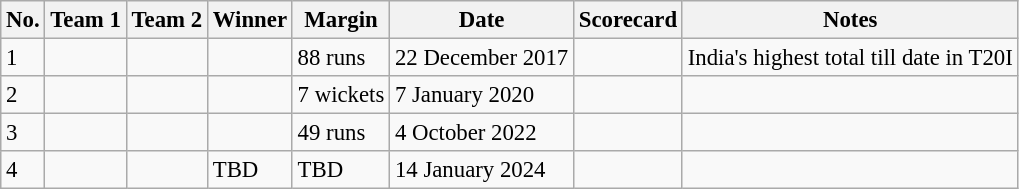<table class="wikitable sortable" style="font-size:95%">
<tr>
<th>No.</th>
<th>Team 1</th>
<th>Team 2</th>
<th>Winner</th>
<th>Margin</th>
<th>Date</th>
<th>Scorecard</th>
<th>Notes</th>
</tr>
<tr>
<td>1</td>
<td></td>
<td></td>
<td></td>
<td>88 runs</td>
<td>22 December 2017</td>
<td></td>
<td>India's highest total till date in T20I</td>
</tr>
<tr>
<td>2</td>
<td></td>
<td></td>
<td></td>
<td>7 wickets</td>
<td>7 January 2020</td>
<td></td>
<td></td>
</tr>
<tr>
<td>3</td>
<td></td>
<td></td>
<td></td>
<td>49 runs</td>
<td>4 October 2022</td>
<td></td>
<td></td>
</tr>
<tr>
<td>4</td>
<td></td>
<td></td>
<td>TBD</td>
<td>TBD</td>
<td>14 January 2024</td>
<td></td>
<td></td>
</tr>
</table>
